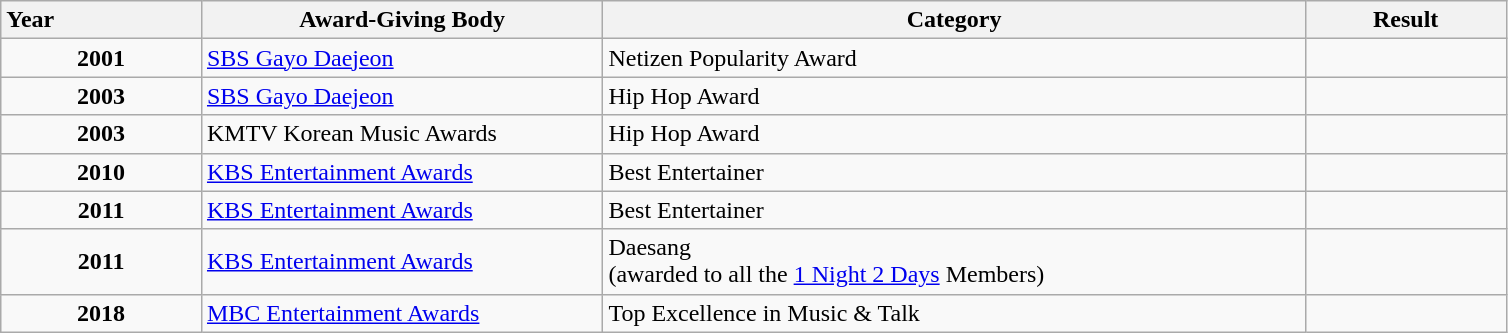<table class="wikitable">
<tr>
<th style="text-align:left; width:10%;">Year</th>
<th style="width:20%;">Award-Giving Body</th>
<th style="width:35%;">Category</th>
<th style="width:10%;">Result</th>
</tr>
<tr>
<td style="text-align:center;"><strong>2001</strong></td>
<td align="left"><a href='#'>SBS Gayo Daejeon</a></td>
<td>Netizen Popularity Award</td>
<td></td>
</tr>
<tr>
<td style="text-align:center;"><strong>2003</strong></td>
<td align="left"><a href='#'>SBS Gayo Daejeon</a></td>
<td>Hip Hop Award</td>
<td></td>
</tr>
<tr>
<td style="text-align:center;"><strong>2003</strong></td>
<td align="left">KMTV Korean Music Awards</td>
<td>Hip Hop Award</td>
<td></td>
</tr>
<tr>
<td style="text-align:center;"><strong>2010</strong></td>
<td align="left"><a href='#'>KBS Entertainment Awards</a></td>
<td>Best Entertainer</td>
<td></td>
</tr>
<tr>
<td style="text-align:center;"><strong>2011</strong></td>
<td align="left"><a href='#'>KBS Entertainment Awards</a></td>
<td>Best Entertainer</td>
<td></td>
</tr>
<tr>
<td style="text-align:center;"><strong>2011</strong></td>
<td align="left"><a href='#'>KBS Entertainment Awards</a></td>
<td>Daesang <br>(awarded to all the <a href='#'>1 Night 2 Days</a> Members)</td>
<td></td>
</tr>
<tr>
<td style="text-align:center;"><strong>2018</strong></td>
<td align="left"><a href='#'>MBC Entertainment Awards</a></td>
<td>Top Excellence in Music & Talk</td>
<td></td>
</tr>
</table>
